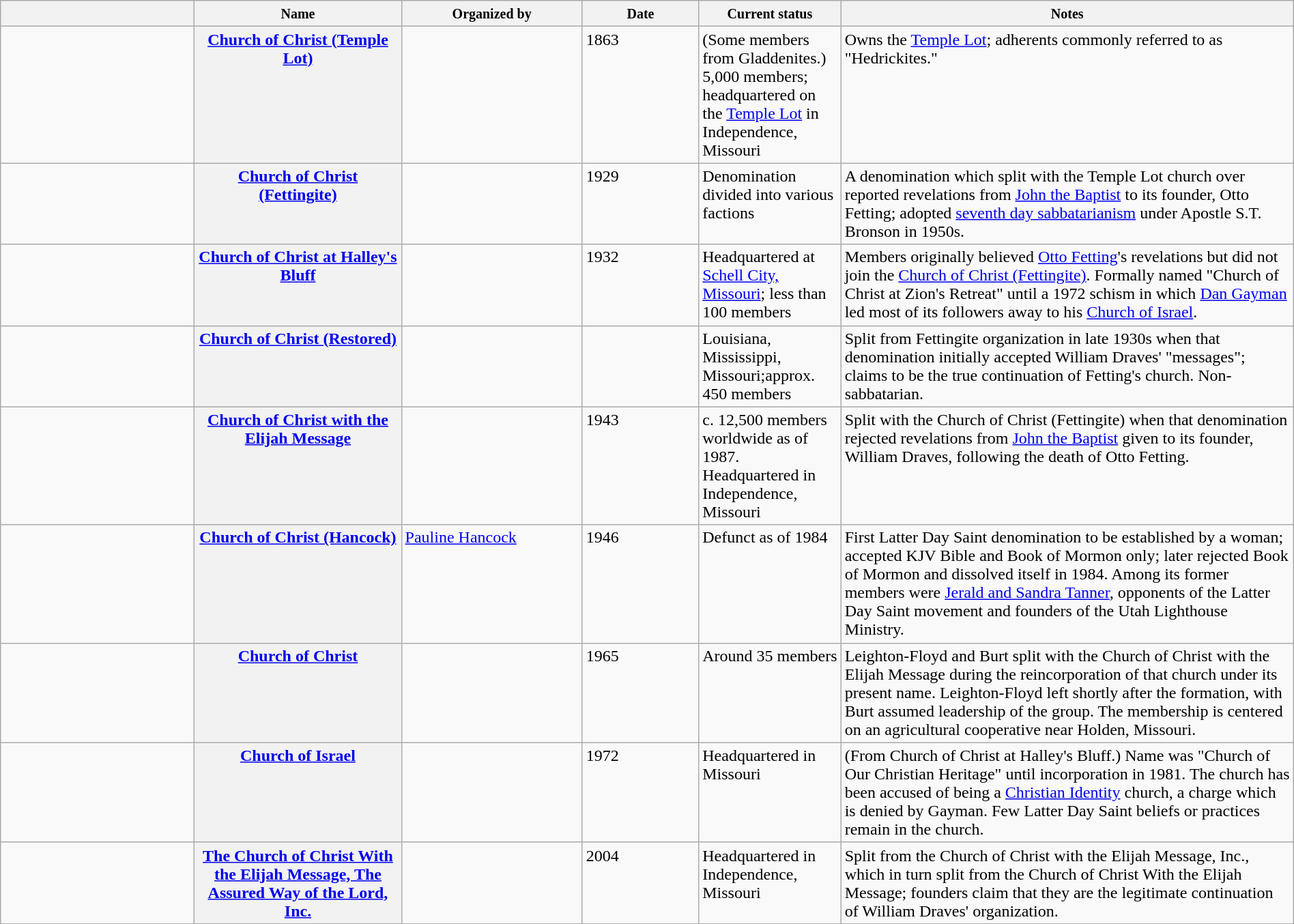<table class="wikitable sortable" style="width: 100%;">
<tr>
<th width="15%" class="unsortable"></th>
<th width="16%"><small>Name</small></th>
<th width="14%"><small>Organized by</small></th>
<th width="9%"><small>Date</small></th>
<th width="11%" class="unsortable"><small>Current status</small></th>
<th width="35%" class="unsortable"><small>Notes</small></th>
</tr>
<tr valign="top">
<td></td>
<th><a href='#'>Church of Christ (Temple Lot)</a></th>
<td></td>
<td>1863</td>
<td>(Some members from Gladdenites.) 5,000 members; headquartered on the <a href='#'>Temple Lot</a> in Independence, Missouri</td>
<td>Owns the <a href='#'>Temple Lot</a>; adherents commonly referred to as "Hedrickites."</td>
</tr>
<tr valign="top">
<td></td>
<th><a href='#'>Church of Christ (Fettingite)</a></th>
<td></td>
<td>1929</td>
<td>Denomination divided into various factions</td>
<td>A denomination which split with the Temple Lot church over reported revelations from <a href='#'>John the Baptist</a> to its founder, Otto Fetting; adopted <a href='#'>seventh day sabbatarianism</a> under Apostle S.T. Bronson in 1950s.</td>
</tr>
<tr valign="top">
<td></td>
<th><a href='#'>Church of Christ at Halley's Bluff</a></th>
<td></td>
<td>1932</td>
<td>Headquartered at <a href='#'>Schell City, Missouri</a>; less than 100 members</td>
<td>Members originally believed <a href='#'>Otto Fetting</a>'s revelations but did not join the <a href='#'>Church of Christ (Fettingite)</a>. Formally named "Church of Christ at Zion's Retreat" until a 1972 schism in which <a href='#'>Dan Gayman</a> led most of its followers away to his <a href='#'>Church of Israel</a>.</td>
</tr>
<tr valign="top">
<td></td>
<th><a href='#'>Church of Christ (Restored)</a></th>
<td></td>
<td></td>
<td>Louisiana, Mississippi, Missouri;approx. 450 members</td>
<td>Split from Fettingite organization in late 1930s when that denomination initially accepted William Draves' "messages"; claims to be the true continuation of Fetting's church. Non-sabbatarian.</td>
</tr>
<tr valign="top">
<td></td>
<th><a href='#'>Church of Christ with the Elijah Message</a></th>
<td></td>
<td>1943</td>
<td>c. 12,500 members worldwide as of 1987. Headquartered in Independence, Missouri</td>
<td>Split with the Church of Christ (Fettingite) when that denomination rejected revelations from <a href='#'>John the Baptist</a> given to its founder, William Draves, following the death of Otto Fetting.</td>
</tr>
<tr valign="top">
<td></td>
<th><a href='#'>Church of Christ (Hancock)</a></th>
<td><a href='#'>Pauline Hancock</a></td>
<td>1946</td>
<td>Defunct as of 1984</td>
<td>First Latter Day Saint denomination to be established by a woman; accepted KJV Bible and Book of Mormon only; later rejected Book of Mormon and dissolved itself in 1984. Among its former members were <a href='#'>Jerald and Sandra Tanner</a>, opponents of the Latter Day Saint movement and founders of the Utah Lighthouse Ministry.</td>
</tr>
<tr valign="top">
<td></td>
<th><a href='#'>Church of Christ</a></th>
<td></td>
<td>1965</td>
<td>Around 35 members</td>
<td>Leighton-Floyd and Burt split with the Church of Christ with the Elijah Message during the reincorporation of that church under its present name. Leighton-Floyd left shortly after the formation, with Burt assumed leadership of the group. The membership is centered on an agricultural cooperative near Holden, Missouri.</td>
</tr>
<tr valign="top">
<td></td>
<th><a href='#'>Church of Israel</a></th>
<td></td>
<td>1972</td>
<td>Headquartered in Missouri</td>
<td>(From Church of Christ at Halley's Bluff.) Name was "Church of Our Christian Heritage" until incorporation in 1981. The church has been accused of being a <a href='#'>Christian Identity</a> church, a charge which is denied by Gayman. Few Latter Day Saint beliefs or practices remain in the church.</td>
</tr>
<tr valign="top">
<td></td>
<th><a href='#'>The Church of Christ With the Elijah Message, The Assured Way of the Lord, Inc.</a></th>
<td></td>
<td>2004</td>
<td>Headquartered in Independence, Missouri</td>
<td>Split from the Church of Christ with the Elijah Message, Inc., which in turn split from the Church of Christ With the Elijah Message; founders claim that they are the legitimate continuation of William Draves' organization.</td>
</tr>
</table>
